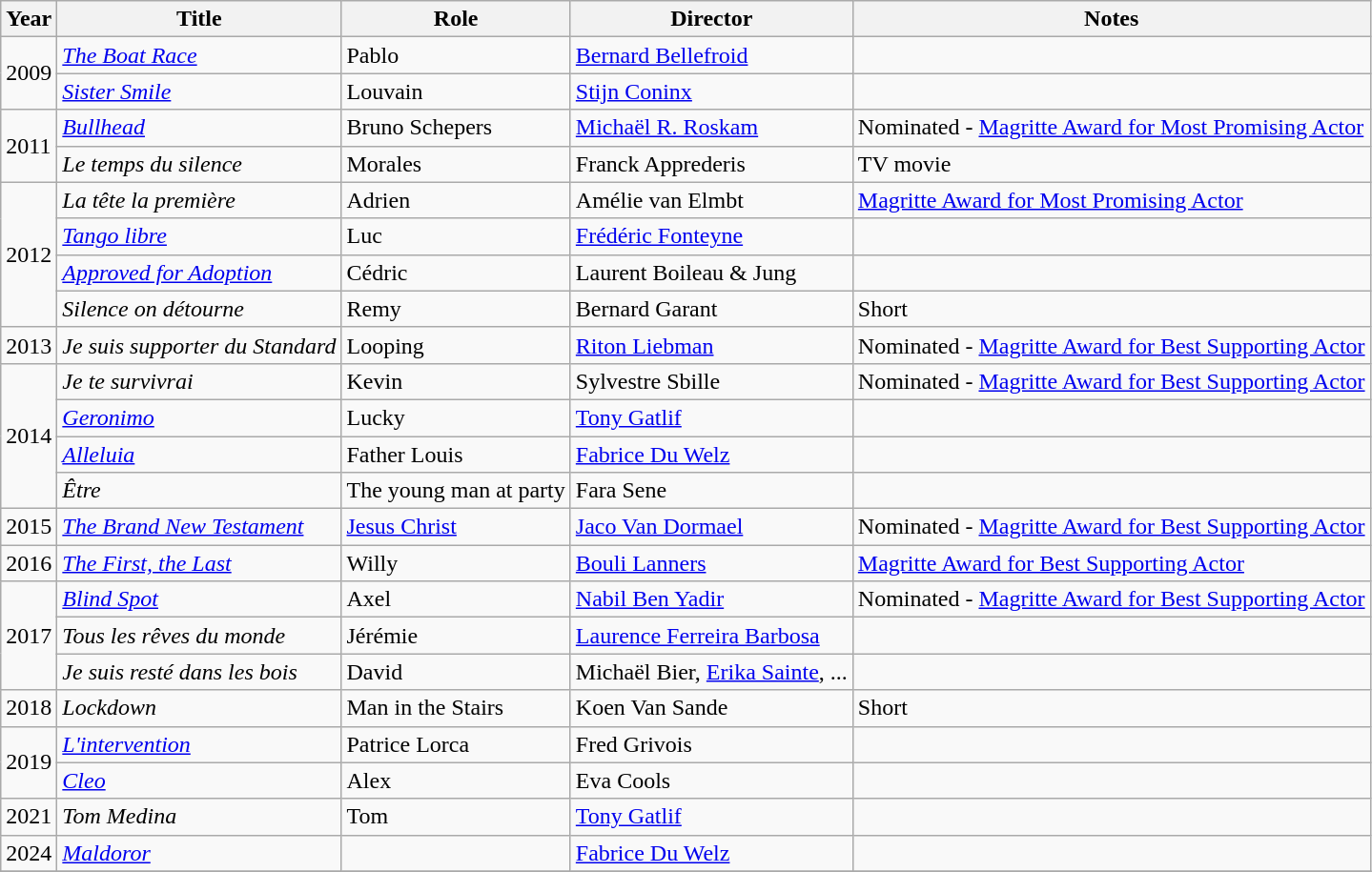<table class="wikitable sortable">
<tr>
<th>Year</th>
<th>Title</th>
<th>Role</th>
<th>Director</th>
<th class="unsortable">Notes</th>
</tr>
<tr>
<td rowspan=2>2009</td>
<td><em><a href='#'>The Boat Race</a></em></td>
<td>Pablo</td>
<td><a href='#'>Bernard Bellefroid</a></td>
<td></td>
</tr>
<tr>
<td><em><a href='#'>Sister Smile</a></em></td>
<td>Louvain</td>
<td><a href='#'>Stijn Coninx</a></td>
<td></td>
</tr>
<tr>
<td rowspan=2>2011</td>
<td><em><a href='#'>Bullhead</a></em></td>
<td>Bruno Schepers</td>
<td><a href='#'>Michaël R. Roskam</a></td>
<td>Nominated - <a href='#'>Magritte Award for Most Promising Actor</a></td>
</tr>
<tr>
<td><em>Le temps du silence</em></td>
<td>Morales</td>
<td>Franck Apprederis</td>
<td>TV movie</td>
</tr>
<tr>
<td rowspan=4>2012</td>
<td><em>La tête la première</em></td>
<td>Adrien</td>
<td>Amélie van Elmbt</td>
<td><a href='#'>Magritte Award for Most Promising Actor</a></td>
</tr>
<tr>
<td><em><a href='#'>Tango libre</a></em></td>
<td>Luc</td>
<td><a href='#'>Frédéric Fonteyne</a></td>
<td></td>
</tr>
<tr>
<td><em><a href='#'>Approved for Adoption</a></em></td>
<td>Cédric</td>
<td>Laurent Boileau & Jung</td>
<td></td>
</tr>
<tr>
<td><em>Silence on détourne</em></td>
<td>Remy</td>
<td>Bernard Garant</td>
<td>Short</td>
</tr>
<tr>
<td>2013</td>
<td><em>Je suis supporter du Standard</em></td>
<td>Looping</td>
<td><a href='#'>Riton Liebman</a></td>
<td>Nominated - <a href='#'>Magritte Award for Best Supporting Actor</a></td>
</tr>
<tr>
<td rowspan=4>2014</td>
<td><em>Je te survivrai</em></td>
<td>Kevin</td>
<td>Sylvestre Sbille</td>
<td>Nominated - <a href='#'>Magritte Award for Best Supporting Actor</a></td>
</tr>
<tr>
<td><em><a href='#'>Geronimo</a></em></td>
<td>Lucky</td>
<td><a href='#'>Tony Gatlif</a></td>
<td></td>
</tr>
<tr>
<td><em><a href='#'>Alleluia</a></em></td>
<td>Father Louis</td>
<td><a href='#'>Fabrice Du Welz</a></td>
<td></td>
</tr>
<tr>
<td><em>Être</em></td>
<td>The young man at party</td>
<td>Fara Sene</td>
<td></td>
</tr>
<tr>
<td>2015</td>
<td><em><a href='#'>The Brand New Testament</a></em></td>
<td><a href='#'>Jesus Christ</a></td>
<td><a href='#'>Jaco Van Dormael</a></td>
<td>Nominated - <a href='#'>Magritte Award for Best Supporting Actor</a></td>
</tr>
<tr>
<td>2016</td>
<td><em><a href='#'>The First, the Last</a></em></td>
<td>Willy</td>
<td><a href='#'>Bouli Lanners</a></td>
<td><a href='#'>Magritte Award for Best Supporting Actor</a></td>
</tr>
<tr>
<td rowspan=3>2017</td>
<td><em><a href='#'>Blind Spot</a></em></td>
<td>Axel</td>
<td><a href='#'>Nabil Ben Yadir</a></td>
<td>Nominated - <a href='#'>Magritte Award for Best Supporting Actor</a></td>
</tr>
<tr>
<td><em>Tous les rêves du monde</em></td>
<td>Jérémie</td>
<td><a href='#'>Laurence Ferreira Barbosa</a></td>
<td></td>
</tr>
<tr>
<td><em>Je suis resté dans les bois</em></td>
<td>David</td>
<td>Michaël Bier, <a href='#'>Erika Sainte</a>, ...</td>
<td></td>
</tr>
<tr>
<td>2018</td>
<td><em>Lockdown</em></td>
<td>Man in the Stairs</td>
<td>Koen Van Sande</td>
<td>Short</td>
</tr>
<tr>
<td rowspan=2>2019</td>
<td><em><a href='#'>L'intervention</a></em></td>
<td>Patrice Lorca</td>
<td>Fred Grivois</td>
<td></td>
</tr>
<tr>
<td><em><a href='#'>Cleo</a></em></td>
<td>Alex</td>
<td>Eva Cools</td>
<td></td>
</tr>
<tr>
<td>2021</td>
<td><em>Tom Medina</em></td>
<td>Tom</td>
<td><a href='#'>Tony Gatlif</a></td>
<td></td>
</tr>
<tr>
<td>2024</td>
<td><em><a href='#'>Maldoror</a></em></td>
<td></td>
<td><a href='#'>Fabrice Du Welz</a></td>
<td></td>
</tr>
<tr>
</tr>
</table>
